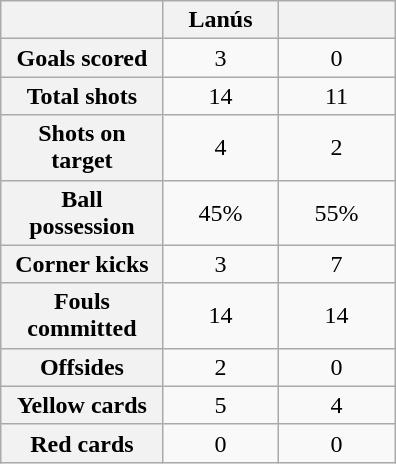<table class="wikitable" style="text-align: center; margin: 0 auto;">
<tr>
<th scope="col" style="width:100px"></th>
<th scope="col" style="width:70px">Lanús</th>
<th scope="col" style="width:70px"></th>
</tr>
<tr>
<th scope=row>Goals scored</th>
<td>3</td>
<td>0</td>
</tr>
<tr>
<th scope=row>Total shots</th>
<td>14</td>
<td>11</td>
</tr>
<tr>
<th scope=row>Shots on target</th>
<td>4</td>
<td>2</td>
</tr>
<tr>
<th scope=row>Ball possession</th>
<td>45%</td>
<td>55%</td>
</tr>
<tr>
<th scope=row>Corner kicks</th>
<td>3</td>
<td>7</td>
</tr>
<tr>
<th scope=row>Fouls committed</th>
<td>14</td>
<td>14</td>
</tr>
<tr>
<th scope=row>Offsides</th>
<td>2</td>
<td>0</td>
</tr>
<tr>
<th scope=row>Yellow cards</th>
<td>5</td>
<td>4</td>
</tr>
<tr>
<th scope=row>Red cards</th>
<td>0</td>
<td>0</td>
</tr>
</table>
